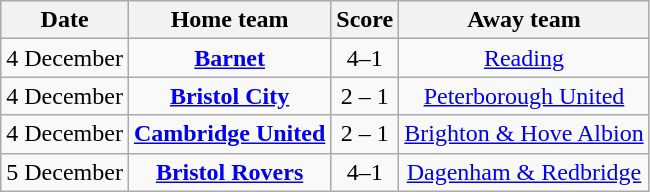<table class="wikitable" style="text-align: center">
<tr>
<th>Date</th>
<th>Home team</th>
<th>Score</th>
<th>Away team</th>
</tr>
<tr>
<td>4 December</td>
<td><strong><a href='#'>Barnet</a></strong></td>
<td>4–1</td>
<td><a href='#'>Reading</a></td>
</tr>
<tr>
<td>4 December</td>
<td><strong><a href='#'>Bristol City</a></strong></td>
<td>2 – 1</td>
<td><a href='#'>Peterborough United</a></td>
</tr>
<tr>
<td>4 December</td>
<td><strong><a href='#'>Cambridge United</a></strong></td>
<td>2 – 1</td>
<td><a href='#'>Brighton & Hove Albion</a></td>
</tr>
<tr>
<td>5 December</td>
<td><strong><a href='#'>Bristol Rovers</a></strong></td>
<td>4–1</td>
<td><a href='#'>Dagenham & Redbridge</a></td>
</tr>
</table>
